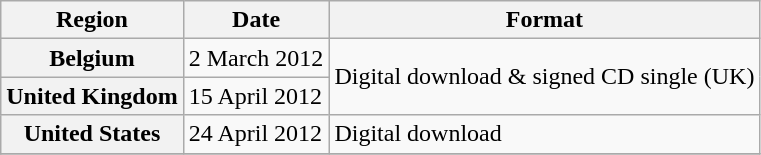<table class="wikitable sortable plainrowheaders">
<tr>
<th scope="col">Region</th>
<th scope="col">Date</th>
<th scope="col">Format</th>
</tr>
<tr>
<th scope="row">Belgium</th>
<td>2 March 2012</td>
<td rowspan="2">Digital download & signed CD single (UK)</td>
</tr>
<tr>
<th scope="row">United Kingdom</th>
<td>15 April 2012</td>
</tr>
<tr>
<th scope="row">United States</th>
<td>24 April 2012</td>
<td>Digital download</td>
</tr>
<tr>
</tr>
</table>
